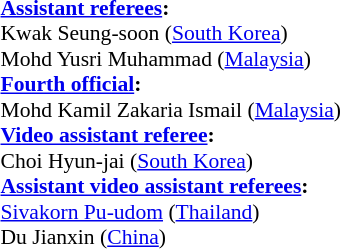<table style="width:100%; font-size:90%;">
<tr>
<td><br><strong><a href='#'>Assistant referees</a>:</strong>
<br>Kwak Seung-soon (<a href='#'>South Korea</a>)
<br>Mohd Yusri Muhammad (<a href='#'>Malaysia</a>)
<br><strong><a href='#'>Fourth official</a>:</strong>
<br>Mohd Kamil Zakaria Ismail (<a href='#'>Malaysia</a>)
<br><strong><a href='#'>Video assistant referee</a>:</strong>
<br>Choi Hyun-jai (<a href='#'>South Korea</a>)
<br><strong><a href='#'>Assistant video assistant referees</a>:</strong>
<br><a href='#'>Sivakorn Pu-udom</a> (<a href='#'>Thailand</a>)
<br>Du Jianxin (<a href='#'>China</a>)</td>
</tr>
</table>
